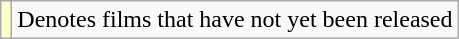<table class="wikitable">
<tr>
<td style="background:#FFFFCC;"></td>
<td>Denotes films that have not yet been released</td>
</tr>
</table>
